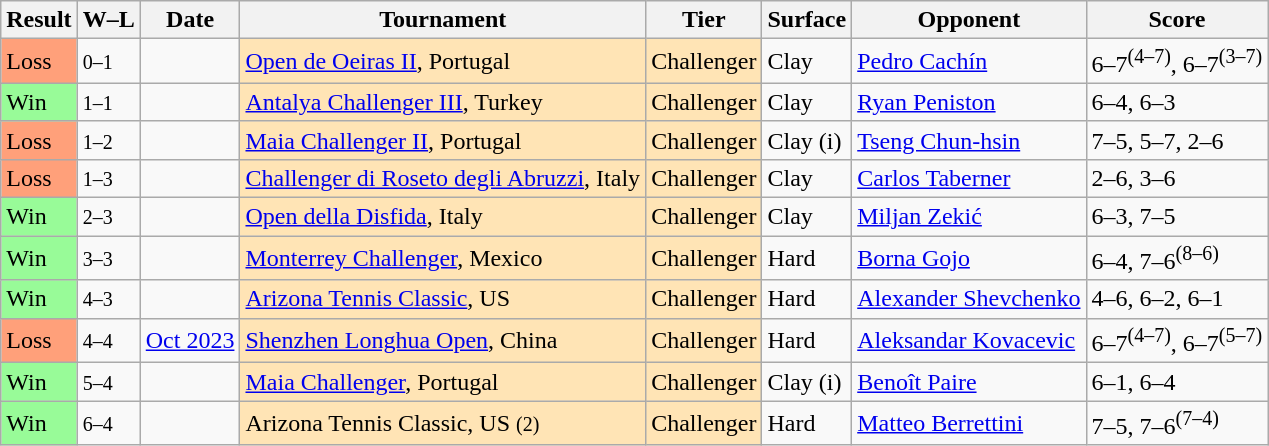<table class="sortable wikitable nowrap">
<tr>
<th>Result</th>
<th class="unsortable">W–L</th>
<th>Date</th>
<th>Tournament</th>
<th>Tier</th>
<th>Surface</th>
<th>Opponent</th>
<th class="unsortable">Score</th>
</tr>
<tr>
<td bgcolor=FFA07A>Loss</td>
<td><small>0–1</small></td>
<td><a href='#'></a></td>
<td style="background:moccasin;"><a href='#'>Open de Oeiras II</a>, Portugal</td>
<td style="background:moccasin;">Challenger</td>
<td>Clay</td>
<td> <a href='#'>Pedro Cachín</a></td>
<td>6–7<sup>(4–7)</sup>, 6–7<sup>(3–7)</sup></td>
</tr>
<tr>
<td bgcolor=98FB98>Win</td>
<td><small>1–1</small></td>
<td><a href='#'></a></td>
<td style="background:moccasin;"><a href='#'>Antalya Challenger III</a>, Turkey</td>
<td style="background:moccasin;">Challenger</td>
<td>Clay</td>
<td> <a href='#'>Ryan Peniston</a></td>
<td>6–4, 6–3</td>
</tr>
<tr>
<td bgcolor=FFA07A>Loss</td>
<td><small>1–2</small></td>
<td><a href='#'></a></td>
<td style="background:moccasin;"><a href='#'>Maia Challenger II</a>, Portugal</td>
<td style="background:moccasin;">Challenger</td>
<td>Clay (i)</td>
<td> <a href='#'>Tseng Chun-hsin</a></td>
<td>7–5, 5–7, 2–6</td>
</tr>
<tr>
<td bgcolor=FFA07A>Loss</td>
<td><small>1–3</small></td>
<td><a href='#'></a></td>
<td style="background:moccasin;"><a href='#'>Challenger di Roseto degli Abruzzi</a>, Italy</td>
<td style="background:moccasin;">Challenger</td>
<td>Clay</td>
<td> <a href='#'>Carlos Taberner</a></td>
<td>2–6, 3–6</td>
</tr>
<tr>
<td bgcolor=98FB98>Win</td>
<td><small>2–3</small></td>
<td><a href='#'></a></td>
<td style="background:moccasin;"><a href='#'>Open della Disfida</a>, Italy</td>
<td style="background:moccasin;">Challenger</td>
<td>Clay</td>
<td> <a href='#'>Miljan Zekić</a></td>
<td>6–3, 7–5</td>
</tr>
<tr>
<td bgcolor=98FB98>Win</td>
<td><small>3–3</small></td>
<td><a href='#'></a></td>
<td style="background:moccasin;"><a href='#'>Monterrey Challenger</a>, Mexico</td>
<td style="background:moccasin;">Challenger</td>
<td>Hard</td>
<td> <a href='#'>Borna Gojo</a></td>
<td>6–4, 7–6<sup>(8–6)</sup></td>
</tr>
<tr>
<td bgcolor=98FB98>Win</td>
<td><small>4–3</small></td>
<td><a href='#'></a></td>
<td style="background:moccasin;"><a href='#'>Arizona Tennis Classic</a>, US</td>
<td style="background:moccasin;">Challenger</td>
<td>Hard</td>
<td> <a href='#'>Alexander Shevchenko</a></td>
<td>4–6, 6–2, 6–1</td>
</tr>
<tr>
<td bgcolor=FFA07A>Loss</td>
<td><small>4–4</small></td>
<td><a href='#'>Oct 2023</a></td>
<td style="background:moccasin;"><a href='#'>Shenzhen Longhua Open</a>, China</td>
<td style="background:moccasin;">Challenger</td>
<td>Hard</td>
<td> <a href='#'>Aleksandar Kovacevic</a></td>
<td>6–7<sup>(4–7)</sup>, 6–7<sup>(5–7)</sup></td>
</tr>
<tr>
<td bgcolor=98FB98>Win</td>
<td><small>5–4</small></td>
<td><a href='#'></a></td>
<td style="background:moccasin;"><a href='#'>Maia Challenger</a>, Portugal</td>
<td style="background:moccasin;">Challenger</td>
<td>Clay (i)</td>
<td> <a href='#'>Benoît Paire</a></td>
<td>6–1, 6–4</td>
</tr>
<tr>
<td bgcolor=98FB98>Win</td>
<td><small>6–4</small></td>
<td><a href='#'></a></td>
<td style="background:moccasin;">Arizona Tennis Classic, US <small>(2)</small></td>
<td style="background:moccasin;">Challenger</td>
<td>Hard</td>
<td> <a href='#'>Matteo Berrettini</a></td>
<td>7–5, 7–6<sup>(7–4)</sup></td>
</tr>
</table>
